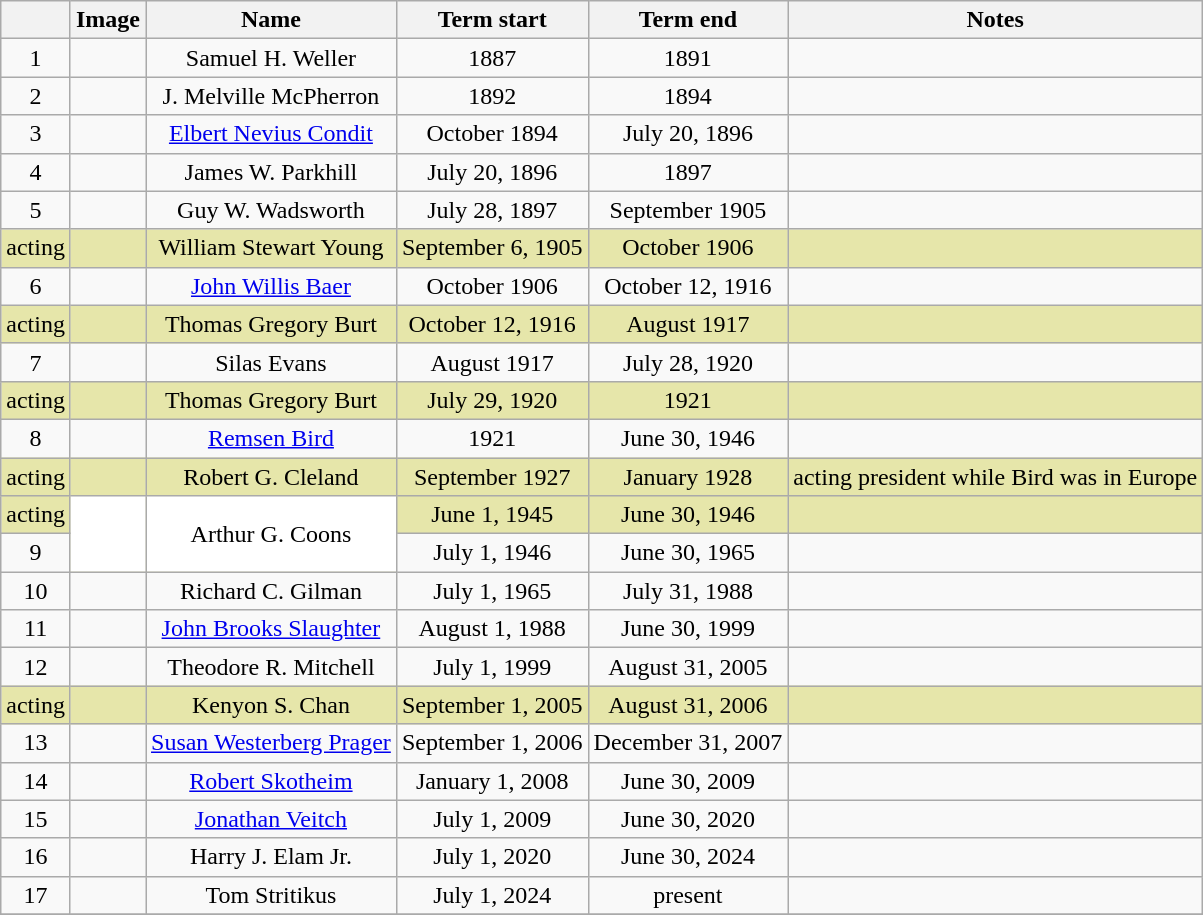<table class="wikitable" style="text-align: center;">
<tr>
<th></th>
<th>Image</th>
<th>Name</th>
<th>Term start</th>
<th>Term end</th>
<th>Notes</th>
</tr>
<tr>
<td>1</td>
<td></td>
<td>Samuel H. Weller</td>
<td>1887</td>
<td>1891</td>
<td></td>
</tr>
<tr>
<td>2</td>
<td></td>
<td>J. Melville McPherron</td>
<td>1892</td>
<td>1894</td>
<td></td>
</tr>
<tr>
<td>3</td>
<td></td>
<td><a href='#'>Elbert Nevius Condit</a></td>
<td>October 1894</td>
<td>July 20, 1896</td>
<td></td>
</tr>
<tr>
<td>4</td>
<td></td>
<td>James W. Parkhill</td>
<td>July 20, 1896</td>
<td>1897</td>
<td></td>
</tr>
<tr>
<td>5</td>
<td></td>
<td>Guy W. Wadsworth</td>
<td>July 28, 1897</td>
<td>September 1905</td>
<td></td>
</tr>
<tr bgcolor="#e6e6aa">
<td>acting</td>
<td></td>
<td>William Stewart Young</td>
<td nowrap>September 6, 1905</td>
<td>October 1906</td>
<td></td>
</tr>
<tr>
<td>6</td>
<td></td>
<td><a href='#'>John Willis Baer</a></td>
<td>October 1906</td>
<td>October 12, 1916</td>
<td></td>
</tr>
<tr bgcolor="#e6e6aa">
<td>acting</td>
<td></td>
<td>Thomas Gregory Burt</td>
<td>October 12, 1916</td>
<td>August 1917</td>
<td></td>
</tr>
<tr>
<td>7</td>
<td></td>
<td>Silas Evans</td>
<td>August 1917</td>
<td>July 28, 1920</td>
<td></td>
</tr>
<tr bgcolor="#e6e6aa">
<td>acting</td>
<td></td>
<td>Thomas Gregory Burt</td>
<td>July 29, 1920</td>
<td>1921</td>
<td></td>
</tr>
<tr>
<td>8</td>
<td></td>
<td><a href='#'>Remsen Bird</a></td>
<td>1921</td>
<td>June 30, 1946</td>
<td></td>
</tr>
<tr bgcolor="#e6e6aa">
<td>acting</td>
<td></td>
<td>Robert G. Cleland</td>
<td>September 1927</td>
<td>January 1928</td>
<td>acting president while Bird was in Europe</td>
</tr>
<tr bgcolor="#e6e6aa">
<td>acting</td>
<td rowspan="2" bgcolor="#ffffff"></td>
<td rowspan="2" bgcolor="#ffffff">Arthur G. Coons</td>
<td>June 1, 1945</td>
<td>June 30, 1946</td>
<td></td>
</tr>
<tr>
<td>9</td>
<td>July 1, 1946</td>
<td>June 30, 1965</td>
<td></td>
</tr>
<tr>
<td>10</td>
<td></td>
<td>Richard C. Gilman</td>
<td>July 1, 1965</td>
<td>July 31, 1988</td>
<td></td>
</tr>
<tr>
<td>11</td>
<td></td>
<td><a href='#'>John Brooks Slaughter</a></td>
<td>August 1, 1988</td>
<td>June 30, 1999</td>
<td></td>
</tr>
<tr>
<td>12</td>
<td></td>
<td>Theodore R. Mitchell</td>
<td>July 1, 1999</td>
<td>August 31, 2005</td>
<td></td>
</tr>
<tr bgcolor="#e6e6aa">
<td>acting</td>
<td></td>
<td>Kenyon S. Chan</td>
<td>September 1, 2005</td>
<td>August 31, 2006</td>
<td></td>
</tr>
<tr>
<td>13</td>
<td></td>
<td nowrap><a href='#'>Susan Westerberg Prager</a></td>
<td>September 1, 2006</td>
<td nowrap>December 31, 2007</td>
<td></td>
</tr>
<tr>
<td>14</td>
<td></td>
<td><a href='#'>Robert Skotheim</a></td>
<td>January 1, 2008</td>
<td>June 30, 2009</td>
<td></td>
</tr>
<tr>
<td>15</td>
<td></td>
<td><a href='#'>Jonathan Veitch</a></td>
<td>July 1, 2009</td>
<td>June 30, 2020</td>
<td></td>
</tr>
<tr>
<td>16</td>
<td></td>
<td>Harry J. Elam Jr.</td>
<td>July 1, 2020</td>
<td>June 30, 2024</td>
<td></td>
</tr>
<tr>
<td>17</td>
<td></td>
<td>Tom Stritikus</td>
<td>July 1, 2024</td>
<td>present</td>
<td></td>
</tr>
<tr>
</tr>
</table>
